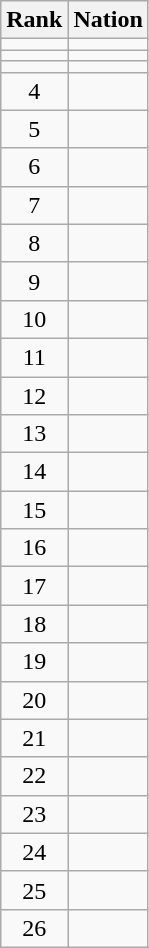<table class="wikitable sortable" style="text-align:left">
<tr>
<th>Rank</th>
<th>Nation</th>
</tr>
<tr>
<td align="center"></td>
<td></td>
</tr>
<tr>
<td align="center"></td>
<td></td>
</tr>
<tr>
<td align="center"></td>
<td></td>
</tr>
<tr>
<td align="center">4</td>
<td></td>
</tr>
<tr>
<td align="center">5</td>
<td></td>
</tr>
<tr>
<td align="center">6</td>
<td></td>
</tr>
<tr>
<td align="center">7</td>
<td></td>
</tr>
<tr>
<td align="center">8</td>
<td></td>
</tr>
<tr>
<td align="center">9</td>
<td></td>
</tr>
<tr>
<td align="center">10</td>
<td></td>
</tr>
<tr>
<td align="center">11</td>
<td></td>
</tr>
<tr>
<td align="center">12</td>
<td></td>
</tr>
<tr>
<td align="center">13</td>
<td></td>
</tr>
<tr>
<td align="center">14</td>
<td></td>
</tr>
<tr>
<td align="center">15</td>
<td></td>
</tr>
<tr>
<td align="center">16</td>
<td></td>
</tr>
<tr>
<td align="center">17</td>
<td></td>
</tr>
<tr>
<td align="center">18</td>
<td></td>
</tr>
<tr>
<td align="center">19</td>
<td></td>
</tr>
<tr>
<td align="center">20</td>
<td></td>
</tr>
<tr>
<td align="center">21</td>
<td></td>
</tr>
<tr>
<td align="center">22</td>
<td></td>
</tr>
<tr>
<td align="center">23</td>
<td></td>
</tr>
<tr>
<td align="center">24</td>
<td></td>
</tr>
<tr>
<td align="center">25</td>
<td></td>
</tr>
<tr>
<td align="center">26</td>
<td></td>
</tr>
</table>
